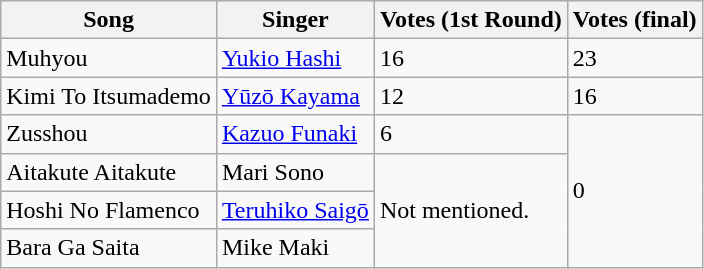<table class="wikitable">
<tr>
<th>Song</th>
<th>Singer</th>
<th>Votes (1st Round)</th>
<th>Votes (final)</th>
</tr>
<tr>
<td>Muhyou</td>
<td><a href='#'>Yukio Hashi</a></td>
<td>16</td>
<td>23</td>
</tr>
<tr>
<td>Kimi To Itsumademo</td>
<td><a href='#'>Yūzō Kayama</a></td>
<td>12</td>
<td>16</td>
</tr>
<tr>
<td>Zusshou</td>
<td><a href='#'>Kazuo Funaki</a></td>
<td>6</td>
<td rowspan=4>0</td>
</tr>
<tr>
<td>Aitakute Aitakute</td>
<td>Mari Sono</td>
<td rowspan=3>Not mentioned.</td>
</tr>
<tr>
<td>Hoshi No Flamenco</td>
<td><a href='#'>Teruhiko Saigō</a></td>
</tr>
<tr>
<td>Bara Ga Saita</td>
<td>Mike Maki</td>
</tr>
</table>
